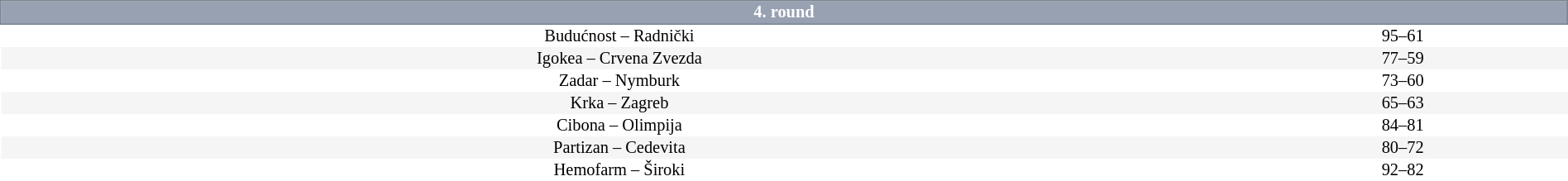<table border=0 cellspacing=0 cellpadding=1em style="font-size: 85%; border-collapse: collapse;" width=100%>
<tr>
<td colspan=5 bgcolor=#98A1B2 style="border:1px solid #7A8392; text-align:center; color:#FFFFFF;"><strong>4. round</strong></td>
</tr>
<tr align=center bgcolor=#FFFFFF>
<td>Budućnost – Radnički</td>
<td>95–61</td>
</tr>
<tr align=center bgcolor=#f5f5f5>
<td>Igokea – Crvena Zvezda</td>
<td>77–59</td>
</tr>
<tr align=center bgcolor=#FFFFFF>
<td>Zadar – Nymburk</td>
<td>73–60</td>
</tr>
<tr align=center bgcolor=#f5f5f5>
<td>Krka – Zagreb</td>
<td>65–63</td>
</tr>
<tr align=center bgcolor=#FFFFFF>
<td>Cibona – Olimpija</td>
<td>84–81</td>
</tr>
<tr align=center bgcolor=#f5f5f5>
<td>Partizan – Cedevita</td>
<td>80–72</td>
</tr>
<tr align=center bgcolor=#FFFFFF>
<td>Hemofarm – Široki</td>
<td>92–82</td>
</tr>
</table>
